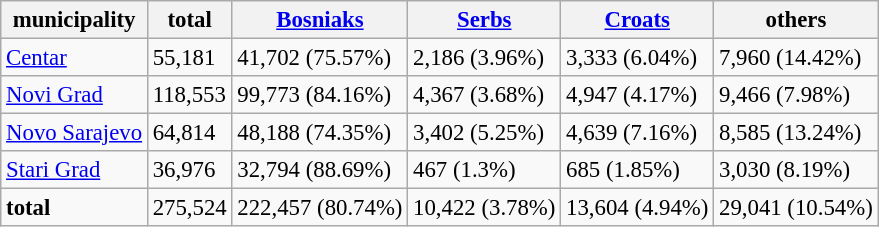<table class="wikitable" style="font-size: 95%;">
<tr>
<th>municipality</th>
<th>total</th>
<th><a href='#'>Bosniaks</a></th>
<th><a href='#'>Serbs</a></th>
<th><a href='#'>Croats</a></th>
<th>others</th>
</tr>
<tr>
<td><a href='#'>Centar</a></td>
<td>55,181</td>
<td>41,702 (75.57%)</td>
<td>2,186 (3.96%)</td>
<td>3,333 (6.04%)</td>
<td>7,960 (14.42%)</td>
</tr>
<tr>
<td><a href='#'>Novi Grad</a></td>
<td>118,553</td>
<td>99,773 (84.16%)</td>
<td>4,367 (3.68%)</td>
<td>4,947 (4.17%)</td>
<td>9,466 (7.98%)</td>
</tr>
<tr>
<td><a href='#'>Novo Sarajevo</a></td>
<td>64,814</td>
<td>48,188 (74.35%)</td>
<td>3,402 (5.25%)</td>
<td>4,639 (7.16%)</td>
<td>8,585 (13.24%)</td>
</tr>
<tr>
<td><a href='#'>Stari Grad</a></td>
<td>36,976</td>
<td>32,794 (88.69%)</td>
<td>467 (1.3%)</td>
<td>685 (1.85%)</td>
<td>3,030 (8.19%)</td>
</tr>
<tr>
<td><strong>total</strong></td>
<td>275,524</td>
<td>222,457 (80.74%)</td>
<td>10,422 (3.78%)</td>
<td>13,604 (4.94%)</td>
<td>29,041 (10.54%)</td>
</tr>
</table>
